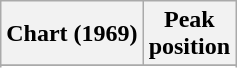<table class="wikitable sortable plainrowheaders" style="text-align:center">
<tr>
<th scope="col">Chart (1969)</th>
<th scope="col">Peak<br> position</th>
</tr>
<tr>
</tr>
<tr>
</tr>
</table>
